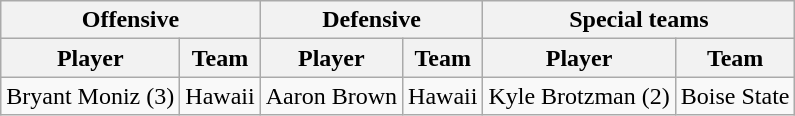<table class="wikitable">
<tr>
<th colspan="2">Offensive</th>
<th colspan="2">Defensive</th>
<th colspan="2">Special teams</th>
</tr>
<tr>
<th>Player</th>
<th>Team</th>
<th>Player</th>
<th>Team</th>
<th>Player</th>
<th>Team</th>
</tr>
<tr>
<td>Bryant Moniz (3)</td>
<td>Hawaii</td>
<td>Aaron Brown</td>
<td>Hawaii</td>
<td>Kyle Brotzman (2)</td>
<td>Boise State</td>
</tr>
</table>
